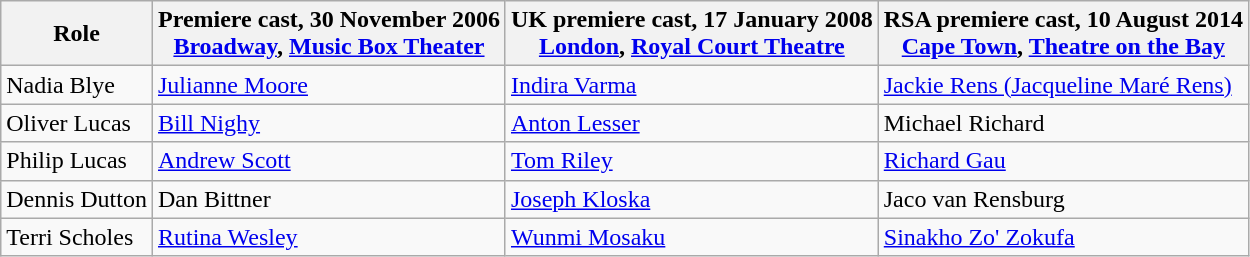<table class="wikitable">
<tr>
<th>Role</th>
<th>Premiere cast, 30 November 2006<br><a href='#'>Broadway</a>, <a href='#'>Music Box Theater</a></th>
<th>UK premiere cast, 17 January 2008<br><a href='#'>London</a>, <a href='#'>Royal Court Theatre</a></th>
<th>RSA premiere cast, 10 August 2014<br><a href='#'>Cape Town</a>, <a href='#'>Theatre on the Bay</a></th>
</tr>
<tr>
<td>Nadia Blye</td>
<td><a href='#'>Julianne Moore</a></td>
<td><a href='#'>Indira Varma</a></td>
<td><a href='#'>Jackie Rens (Jacqueline Maré Rens)</a></td>
</tr>
<tr>
<td>Oliver Lucas</td>
<td><a href='#'>Bill Nighy</a></td>
<td><a href='#'>Anton Lesser</a></td>
<td>Michael Richard</td>
</tr>
<tr>
<td>Philip Lucas</td>
<td><a href='#'>Andrew Scott</a></td>
<td><a href='#'>Tom Riley</a></td>
<td><a href='#'>Richard Gau</a></td>
</tr>
<tr>
<td>Dennis Dutton</td>
<td>Dan Bittner</td>
<td><a href='#'>Joseph Kloska</a></td>
<td>Jaco van Rensburg</td>
</tr>
<tr>
<td>Terri Scholes</td>
<td><a href='#'>Rutina Wesley</a></td>
<td><a href='#'>Wunmi Mosaku</a></td>
<td><a href='#'>Sinakho Zo' Zokufa</a></td>
</tr>
</table>
